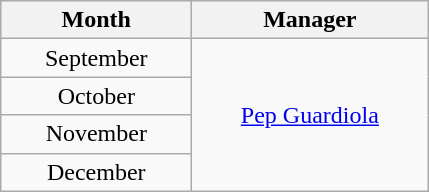<table class="wikitable">
<tr>
<th style="width:120px;">Month</th>
<th style="width:150px;">Manager</th>
</tr>
<tr>
<td style="text-align:center;">September</td>
<td style="text-align:center;" rowspan="4"> <a href='#'>Pep Guardiola</a></td>
</tr>
<tr>
<td style="text-align:center;">October</td>
</tr>
<tr>
<td style="text-align:center;">November</td>
</tr>
<tr>
<td style="text-align:center;">December</td>
</tr>
</table>
